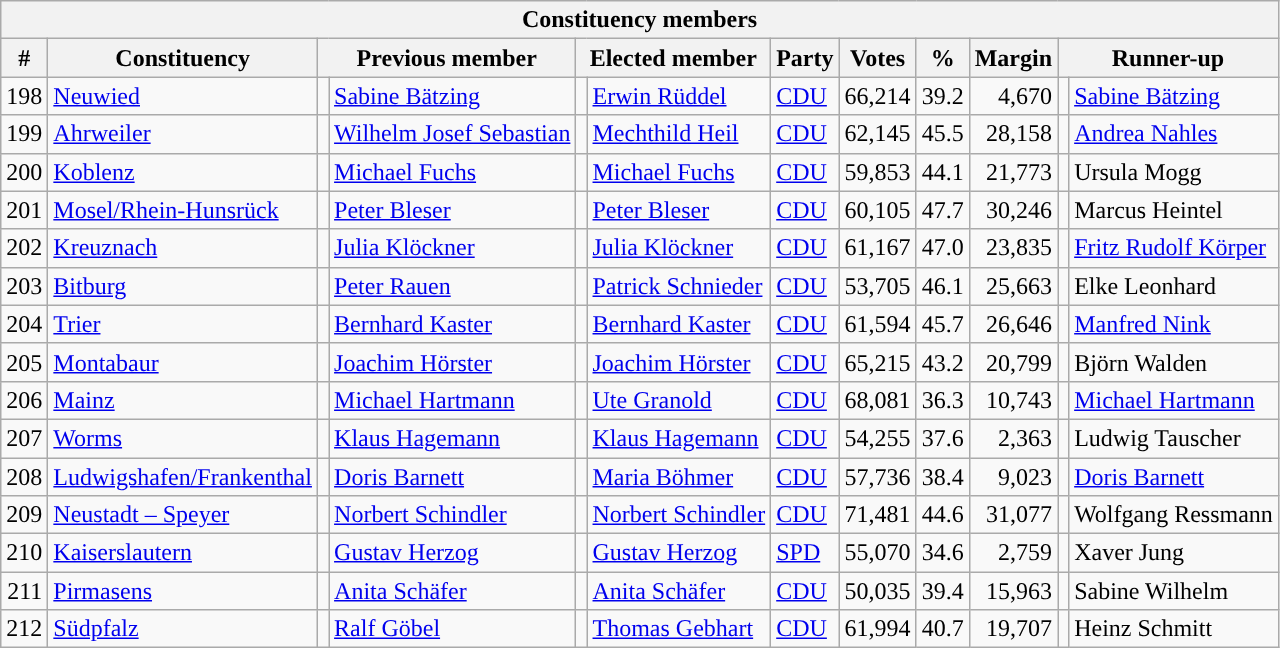<table class="wikitable sortable" style="text-align:right">
<tr>
<th colspan="12">Constituency members</th>
</tr>
<tr>
<th>#</th>
<th>Constituency</th>
<th colspan="2">Previous member</th>
<th colspan="2">Elected member</th>
<th>Party</th>
<th>Votes</th>
<th>%</th>
<th>Margin</th>
<th colspan="2">Runner-up</th>
</tr>
<tr>
<td>198</td>
<td align=left><a href='#'>Neuwied</a></td>
<td bgcolor=></td>
<td align=left><a href='#'>Sabine Bätzing</a></td>
<td bgcolor=></td>
<td align=left><a href='#'>Erwin Rüddel</a></td>
<td align=left><a href='#'>CDU</a></td>
<td>66,214</td>
<td>39.2</td>
<td>4,670</td>
<td bgcolor=></td>
<td align=left><a href='#'>Sabine Bätzing</a></td>
</tr>
<tr>
<td>199</td>
<td align=left><a href='#'>Ahrweiler</a></td>
<td bgcolor=></td>
<td align=left><a href='#'>Wilhelm Josef Sebastian</a></td>
<td></td>
<td align=left><a href='#'>Mechthild Heil</a></td>
<td align=left><a href='#'>CDU</a></td>
<td>62,145</td>
<td>45.5</td>
<td>28,158</td>
<td bgcolor=></td>
<td align=left><a href='#'>Andrea Nahles</a></td>
</tr>
<tr>
<td>200</td>
<td align=left><a href='#'>Koblenz</a></td>
<td bgcolor=></td>
<td align=left><a href='#'>Michael Fuchs</a></td>
<td bgcolor=></td>
<td align=left><a href='#'>Michael Fuchs</a></td>
<td align=left><a href='#'>CDU</a></td>
<td>59,853</td>
<td>44.1</td>
<td>21,773</td>
<td bgcolor=></td>
<td align=left>Ursula Mogg</td>
</tr>
<tr>
<td>201</td>
<td align=left><a href='#'>Mosel/Rhein-Hunsrück</a></td>
<td bgcolor=></td>
<td align=left><a href='#'>Peter Bleser</a></td>
<td bgcolor=></td>
<td align=left><a href='#'>Peter Bleser</a></td>
<td align=left><a href='#'>CDU</a></td>
<td>60,105</td>
<td>47.7</td>
<td>30,246</td>
<td bgcolor=></td>
<td align=left>Marcus Heintel</td>
</tr>
<tr>
<td>202</td>
<td align=left><a href='#'>Kreuznach</a></td>
<td bgcolor=></td>
<td align=left><a href='#'>Julia Klöckner</a></td>
<td bgcolor=></td>
<td align=left><a href='#'>Julia Klöckner</a></td>
<td align=left><a href='#'>CDU</a></td>
<td>61,167</td>
<td>47.0</td>
<td>23,835</td>
<td bgcolor=></td>
<td align=left><a href='#'>Fritz Rudolf Körper</a></td>
</tr>
<tr>
<td>203</td>
<td align=left><a href='#'>Bitburg</a></td>
<td bgcolor=></td>
<td align=left><a href='#'>Peter Rauen</a></td>
<td></td>
<td align=left><a href='#'>Patrick Schnieder</a></td>
<td align=left><a href='#'>CDU</a></td>
<td>53,705</td>
<td>46.1</td>
<td>25,663</td>
<td bgcolor=></td>
<td align=left>Elke Leonhard</td>
</tr>
<tr>
<td>204</td>
<td align=left><a href='#'>Trier</a></td>
<td bgcolor=></td>
<td align=left><a href='#'>Bernhard Kaster</a></td>
<td></td>
<td align=left><a href='#'>Bernhard Kaster</a></td>
<td align="left"><a href='#'>CDU</a></td>
<td>61,594</td>
<td>45.7</td>
<td>26,646</td>
<td bgcolor=></td>
<td align=left><a href='#'>Manfred Nink</a></td>
</tr>
<tr>
<td>205</td>
<td align=left><a href='#'>Montabaur</a></td>
<td bgcolor=></td>
<td align=left><a href='#'>Joachim Hörster</a></td>
<td></td>
<td align=left><a href='#'>Joachim Hörster</a></td>
<td align="left"><a href='#'>CDU</a></td>
<td>65,215</td>
<td>43.2</td>
<td>20,799</td>
<td bgcolor=></td>
<td align=left>Björn Walden</td>
</tr>
<tr>
<td>206</td>
<td align=left><a href='#'>Mainz</a></td>
<td bgcolor=></td>
<td align=left><a href='#'>Michael Hartmann</a></td>
<td bgcolor=></td>
<td align=left><a href='#'>Ute Granold</a></td>
<td align=left><a href='#'>CDU</a></td>
<td>68,081</td>
<td>36.3</td>
<td>10,743</td>
<td bgcolor=></td>
<td align=left><a href='#'>Michael Hartmann</a></td>
</tr>
<tr>
<td>207</td>
<td align=left><a href='#'>Worms</a></td>
<td bgcolor=></td>
<td align=left><a href='#'>Klaus Hagemann</a></td>
<td></td>
<td align=left><a href='#'>Klaus Hagemann</a></td>
<td align="left"><a href='#'>CDU</a></td>
<td>54,255</td>
<td>37.6</td>
<td>2,363</td>
<td bgcolor=></td>
<td align=left>Ludwig Tauscher</td>
</tr>
<tr>
<td>208</td>
<td align=left><a href='#'>Ludwigshafen/Frankenthal</a></td>
<td bgcolor=></td>
<td align=left><a href='#'>Doris Barnett</a></td>
<td bgcolor=></td>
<td align=left><a href='#'>Maria Böhmer</a></td>
<td align=left><a href='#'>CDU</a></td>
<td>57,736</td>
<td>38.4</td>
<td>9,023</td>
<td bgcolor=></td>
<td align=left><a href='#'>Doris Barnett</a></td>
</tr>
<tr>
<td>209</td>
<td align=left><a href='#'>Neustadt – Speyer</a></td>
<td bgcolor=></td>
<td align=left><a href='#'>Norbert Schindler</a></td>
<td></td>
<td align=left><a href='#'>Norbert Schindler</a></td>
<td align="left"><a href='#'>CDU</a></td>
<td>71,481</td>
<td>44.6</td>
<td>31,077</td>
<td bgcolor=></td>
<td align=left>Wolfgang Ressmann</td>
</tr>
<tr>
<td>210</td>
<td align=left><a href='#'>Kaiserslautern</a></td>
<td bgcolor=></td>
<td align=left><a href='#'>Gustav Herzog</a></td>
<td bgcolor=></td>
<td align=left><a href='#'>Gustav Herzog</a></td>
<td align=left><a href='#'>SPD</a></td>
<td>55,070</td>
<td>34.6</td>
<td>2,759</td>
<td bgcolor=></td>
<td align=left>Xaver Jung</td>
</tr>
<tr>
<td>211</td>
<td align=left><a href='#'>Pirmasens</a></td>
<td bgcolor=></td>
<td align=left><a href='#'>Anita Schäfer</a></td>
<td bgcolor=></td>
<td align=left><a href='#'>Anita Schäfer</a></td>
<td align=left><a href='#'>CDU</a></td>
<td>50,035</td>
<td>39.4</td>
<td>15,963</td>
<td bgcolor=></td>
<td align=left>Sabine Wilhelm</td>
</tr>
<tr>
<td>212</td>
<td align=left><a href='#'>Südpfalz</a></td>
<td bgcolor=></td>
<td align=left><a href='#'>Ralf Göbel</a></td>
<td></td>
<td align=left><a href='#'>Thomas Gebhart</a></td>
<td align=left><a href='#'>CDU</a></td>
<td>61,994</td>
<td>40.7</td>
<td>19,707</td>
<td bgcolor=></td>
<td align=left>Heinz Schmitt</td>
</tr>
</table>
